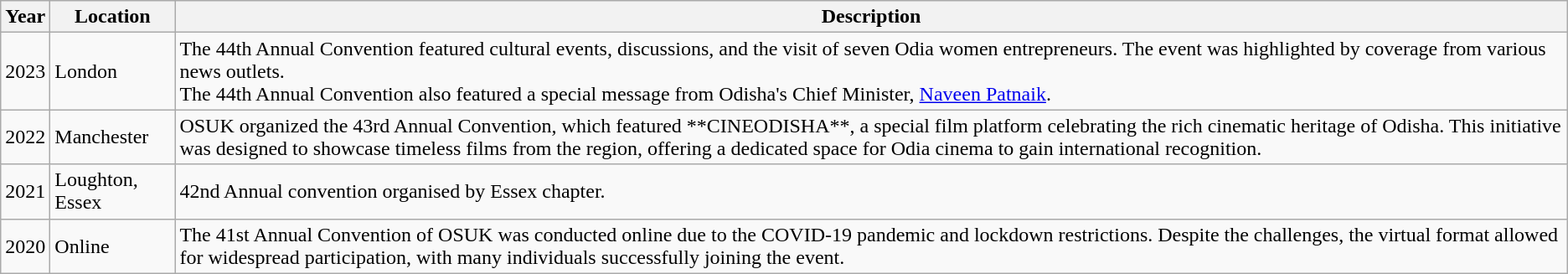<table class="wikitable">
<tr>
<th>Year</th>
<th>Location</th>
<th>Description</th>
</tr>
<tr>
<td>2023</td>
<td>London</td>
<td>The 44th Annual Convention featured cultural events, discussions, and the visit of seven Odia women entrepreneurs. The event was highlighted by coverage from various news outlets.<br>The 44th Annual Convention also featured a special message from Odisha's Chief Minister, <a href='#'>Naveen Patnaik</a>.</td>
</tr>
<tr>
<td>2022</td>
<td>Manchester</td>
<td>OSUK organized the 43rd Annual Convention, which featured **CINEODISHA**, a special film platform celebrating the rich cinematic heritage of Odisha. This initiative was designed to showcase timeless films from the region, offering a dedicated space for Odia cinema to gain international recognition.</td>
</tr>
<tr>
<td>2021</td>
<td>Loughton, Essex</td>
<td>42nd Annual convention organised by  Essex chapter.</td>
</tr>
<tr>
<td>2020</td>
<td>Online</td>
<td>The 41st Annual Convention of OSUK was conducted online due to the COVID-19 pandemic and lockdown restrictions. Despite the challenges, the virtual format allowed for widespread participation, with many individuals successfully joining the event.</td>
</tr>
</table>
